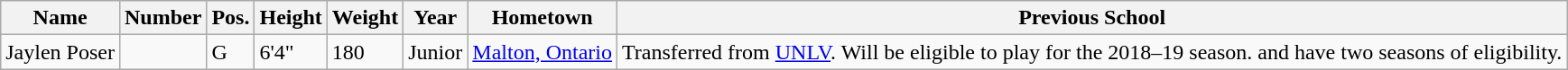<table class="wikitable sortable" border="1">
<tr>
<th>Name</th>
<th>Number</th>
<th>Pos.</th>
<th>Height</th>
<th>Weight</th>
<th>Year</th>
<th>Hometown</th>
<th class="unsortable">Previous School</th>
</tr>
<tr>
<td>Jaylen Poser</td>
<td></td>
<td>G</td>
<td>6'4"</td>
<td>180</td>
<td>Junior</td>
<td><a href='#'>Malton, Ontario</a></td>
<td>Transferred from <a href='#'>UNLV</a>. Will be eligible to play for the 2018–19 season. and have two seasons of eligibility.</td>
</tr>
</table>
